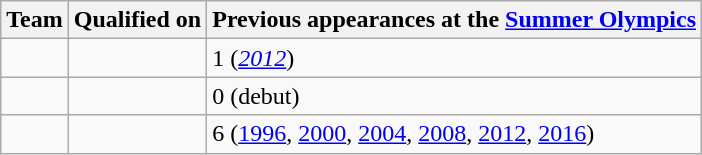<table class="wikitable sortable">
<tr>
<th>Team</th>
<th>Qualified on</th>
<th data-sort-type="number">Previous appearances at the <a href='#'>Summer Olympics</a></th>
</tr>
<tr>
<td></td>
<td></td>
<td>1 (<em><a href='#'>2012</a></em>)</td>
</tr>
<tr>
<td></td>
<td></td>
<td>0 (debut)</td>
</tr>
<tr>
<td></td>
<td></td>
<td>6 (<a href='#'>1996</a>, <a href='#'>2000</a>, <a href='#'>2004</a>, <a href='#'>2008</a>, <a href='#'>2012</a>, <a href='#'>2016</a>)</td>
</tr>
</table>
